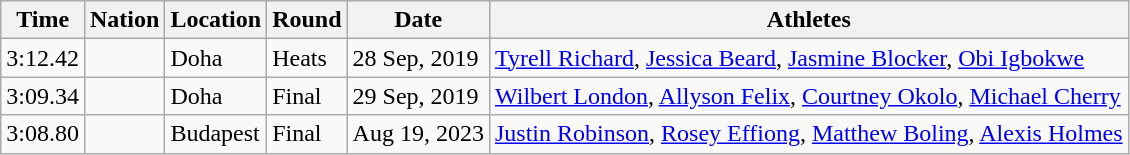<table class="wikitable sortable" style="text-align:left">
<tr>
<th>Time</th>
<th>Nation</th>
<th>Location</th>
<th>Round</th>
<th>Date</th>
<th>Athletes</th>
</tr>
<tr>
<td>3:12.42</td>
<td></td>
<td>Doha</td>
<td>Heats</td>
<td>28 Sep, 2019</td>
<td -align=left><a href='#'>Tyrell Richard</a>, <a href='#'>Jessica Beard</a>, <a href='#'>Jasmine Blocker</a>, <a href='#'>Obi Igbokwe</a></td>
</tr>
<tr>
<td>3:09.34</td>
<td></td>
<td>Doha</td>
<td>Final</td>
<td>29 Sep, 2019</td>
<td -align=left><a href='#'>Wilbert London</a>, <a href='#'>Allyson Felix</a>, <a href='#'>Courtney Okolo</a>, <a href='#'>Michael Cherry</a></td>
</tr>
<tr>
<td>3:08.80</td>
<td></td>
<td>Budapest</td>
<td>Final</td>
<td>Aug 19, 2023</td>
<td -align=left><a href='#'>Justin Robinson</a>, <a href='#'>Rosey Effiong</a>, <a href='#'>Matthew Boling</a>, <a href='#'>Alexis Holmes</a></td>
</tr>
</table>
